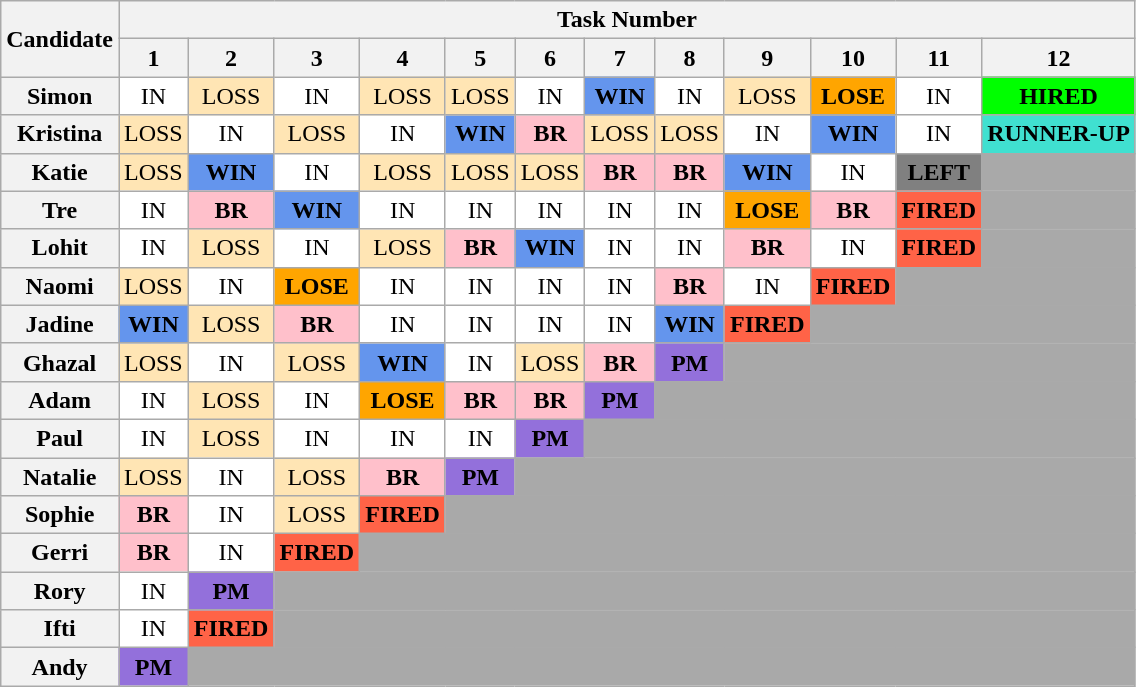<table class="wikitable" style="text-align:center">
<tr>
<th rowspan="2">Candidate</th>
<th colspan="13">Task Number</th>
</tr>
<tr>
<th>1</th>
<th>2</th>
<th>3</th>
<th>4</th>
<th>5</th>
<th>6</th>
<th>7</th>
<th>8</th>
<th>9</th>
<th>10</th>
<th>11</th>
<th>12</th>
</tr>
<tr>
<th>Simon</th>
<td style="background:white;">IN</td>
<td style="background:#FFE5B4;">LOSS</td>
<td style="background:white;">IN</td>
<td style="background:#FFE5B4;">LOSS</td>
<td style="background:#FFE5B4;">LOSS</td>
<td style="background:white;">IN</td>
<td style="background:cornflowerblue;"><strong>WIN</strong></td>
<td style="background:white;">IN</td>
<td style="background:#FFE5B4;">LOSS</td>
<td style="background:orange;"><strong>LOSE</strong></td>
<td style="background:white;">IN</td>
<td style="background:lime;"><strong>HIRED</strong></td>
</tr>
<tr>
<th>Kristina</th>
<td style="background:#FFE5B4;">LOSS</td>
<td style="background:white;">IN</td>
<td style="background:#FFE5B4;">LOSS</td>
<td style="background:white;">IN</td>
<td style="background:cornflowerblue;"><strong>WIN</strong></td>
<td style="background:pink;"><strong>BR</strong></td>
<td style="background:#FFE5B4;">LOSS</td>
<td style="background:#FFE5B4;">LOSS</td>
<td style="background:white;">IN</td>
<td style="background:cornflowerblue;"><strong>WIN</strong></td>
<td style="background:white;">IN</td>
<td style="background:turquoise;"><strong>RUNNER-UP</strong></td>
</tr>
<tr>
<th>Katie</th>
<td style="background:#FFE5B4;">LOSS</td>
<td style="background:cornflowerblue;"><strong>WIN</strong></td>
<td style="background:white;">IN</td>
<td style="background:#FFE5B4;">LOSS</td>
<td style="background:#FFE5B4;">LOSS</td>
<td style="background:#FFE5B4;">LOSS</td>
<td style="background:pink;"><strong>BR</strong></td>
<td style="background:pink;"><strong>BR</strong></td>
<td style="background:cornflowerblue;"><strong>WIN</strong></td>
<td style="background:white;">IN</td>
<td style="background:grey;"><strong>LEFT</strong></td>
<td colspan="1" style="background:darkgrey;"></td>
</tr>
<tr>
<th>Tre</th>
<td style="background:white;">IN</td>
<td style="background:pink;"><strong>BR</strong></td>
<td style="background:cornflowerblue;"><strong>WIN</strong></td>
<td style="background:white;">IN</td>
<td style="background:white;">IN</td>
<td style="background:white;">IN</td>
<td style="background:white;">IN</td>
<td style="background:white;">IN</td>
<td style="background:orange;"><strong>LOSE</strong></td>
<td style="background:pink;"><strong>BR</strong></td>
<td style="background:tomato;"><strong>FIRED</strong></td>
<td colspan="1" style="background:darkgrey;"></td>
</tr>
<tr>
<th>Lohit</th>
<td style="background:white;">IN</td>
<td style="background:#FFE5B4;">LOSS</td>
<td style="background:white;">IN</td>
<td style="background:#FFE5B4;">LOSS</td>
<td style="background:pink;"><strong>BR</strong></td>
<td style="background:cornflowerblue;"><strong>WIN</strong></td>
<td style="background:white;">IN</td>
<td style="background:white;">IN</td>
<td style="background:pink;"><strong>BR</strong></td>
<td style="background:white;">IN</td>
<td style="background:tomato;"><strong>FIRED</strong></td>
<td colspan="1" style="background:darkgrey;"></td>
</tr>
<tr>
<th>Naomi</th>
<td style="background:#FFE5B4;">LOSS</td>
<td style="background:white;">IN</td>
<td style="background:orange;"><strong>LOSE</strong></td>
<td style="background:white;">IN</td>
<td style="background:white;">IN</td>
<td style="background:white;">IN</td>
<td style="background:white;">IN</td>
<td style="background:pink;"><strong>BR</strong></td>
<td style="background:white;">IN</td>
<td style="background:tomato;"><strong>FIRED</strong></td>
<td colspan="2" style="background:darkgrey;"></td>
</tr>
<tr>
<th>Jadine</th>
<td style="background:cornflowerblue;"><strong>WIN</strong></td>
<td style="background:#FFE5B4;">LOSS</td>
<td style="background:pink;"><strong>BR</strong></td>
<td style="background:white;">IN</td>
<td style="background:white;">IN</td>
<td style="background:white;">IN</td>
<td style="background:white;">IN</td>
<td style="background:cornflowerblue;"><strong>WIN</strong></td>
<td style="background:tomato;"><strong>FIRED</strong></td>
<td colspan="3" style="background:darkgrey;"></td>
</tr>
<tr>
<th>Ghazal</th>
<td style="background:#FFE5B4;">LOSS</td>
<td style="background:white;">IN</td>
<td style="background:#FFE5B4;">LOSS</td>
<td style="background:cornflowerblue;"><strong>WIN</strong></td>
<td style="background:white;">IN</td>
<td style="background:#FFE5B4;">LOSS</td>
<td style="background:pink;"><strong>BR</strong></td>
<td style="background:#9370DB;"><strong>PM</strong></td>
<td colspan="4" style="background:darkgrey;"></td>
</tr>
<tr>
<th>Adam</th>
<td style="background:white;">IN</td>
<td style="background:#FFE5B4;">LOSS</td>
<td style="background:white;">IN</td>
<td style="background:orange;"><strong>LOSE</strong></td>
<td style="background:pink;"><strong>BR</strong></td>
<td style="background:pink;"><strong>BR</strong></td>
<td style="background:#9370DB;"><strong>PM</strong></td>
<td colspan="5" style="background:darkgrey;"></td>
</tr>
<tr>
<th>Paul</th>
<td style="background:white;">IN</td>
<td style="background:#FFE5B4;">LOSS</td>
<td style="background:white;">IN</td>
<td style="background:white;">IN</td>
<td style="background:white;">IN</td>
<td style="background:#9370DB;"><strong>PM</strong></td>
<td colspan="6" style="background:darkgrey;"></td>
</tr>
<tr>
<th>Natalie</th>
<td style="background:#FFE5B4;">LOSS</td>
<td style="background:white;">IN</td>
<td style="background:#FFE5B4;">LOSS</td>
<td style="background:pink;"><strong>BR</strong></td>
<td style="background:#9370DB;"><strong>PM</strong></td>
<td colspan="7" style="background:darkgrey;"></td>
</tr>
<tr>
<th>Sophie</th>
<td style="background:pink;"><strong>BR</strong></td>
<td style="background:white;">IN</td>
<td style="background:#FFE5B4;">LOSS</td>
<td style="background:tomato;"><strong>FIRED</strong></td>
<td colspan="8" style="background:darkgrey;"></td>
</tr>
<tr>
<th>Gerri</th>
<td style="background:pink;"><strong>BR</strong></td>
<td style="background:white;">IN</td>
<td style="background:tomato;"><strong>FIRED</strong></td>
<td colspan="9" style="background:darkgrey;"></td>
</tr>
<tr>
<th>Rory</th>
<td style="background:white;">IN</td>
<td style="background:#9370DB;"><strong>PM</strong></td>
<td colspan="10" style="background:darkgrey;"></td>
</tr>
<tr>
<th>Ifti</th>
<td style="background:white;">IN</td>
<td style="background:tomato;"><strong>FIRED</strong></td>
<td colspan="10" style="background:darkgrey;"></td>
</tr>
<tr>
<th>Andy</th>
<td style="background:#9370DB;"><strong>PM</strong></td>
<td colspan="11" style="background:darkgrey;"></td>
</tr>
</table>
